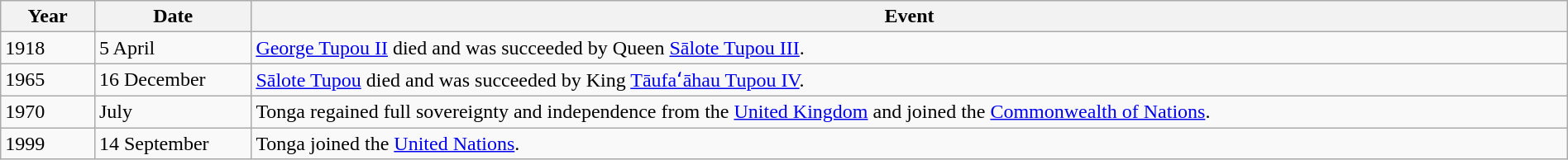<table class="wikitable" width="100%">
<tr>
<th style="width:6%">Year</th>
<th style="width:10%">Date</th>
<th>Event</th>
</tr>
<tr>
<td>1918</td>
<td>5 April</td>
<td><a href='#'>George Tupou II</a> died and was succeeded by Queen <a href='#'>Sālote Tupou III</a>.</td>
</tr>
<tr>
<td>1965</td>
<td>16 December</td>
<td><a href='#'>Sālote Tupou</a> died and was succeeded by King <a href='#'>Tāufaʻāhau Tupou IV</a>.</td>
</tr>
<tr>
<td>1970</td>
<td>July</td>
<td>Tonga regained full sovereignty and independence from the <a href='#'>United Kingdom</a> and joined the <a href='#'>Commonwealth of Nations</a>.</td>
</tr>
<tr>
<td>1999</td>
<td>14 September</td>
<td>Tonga joined the <a href='#'>United Nations</a>.</td>
</tr>
</table>
